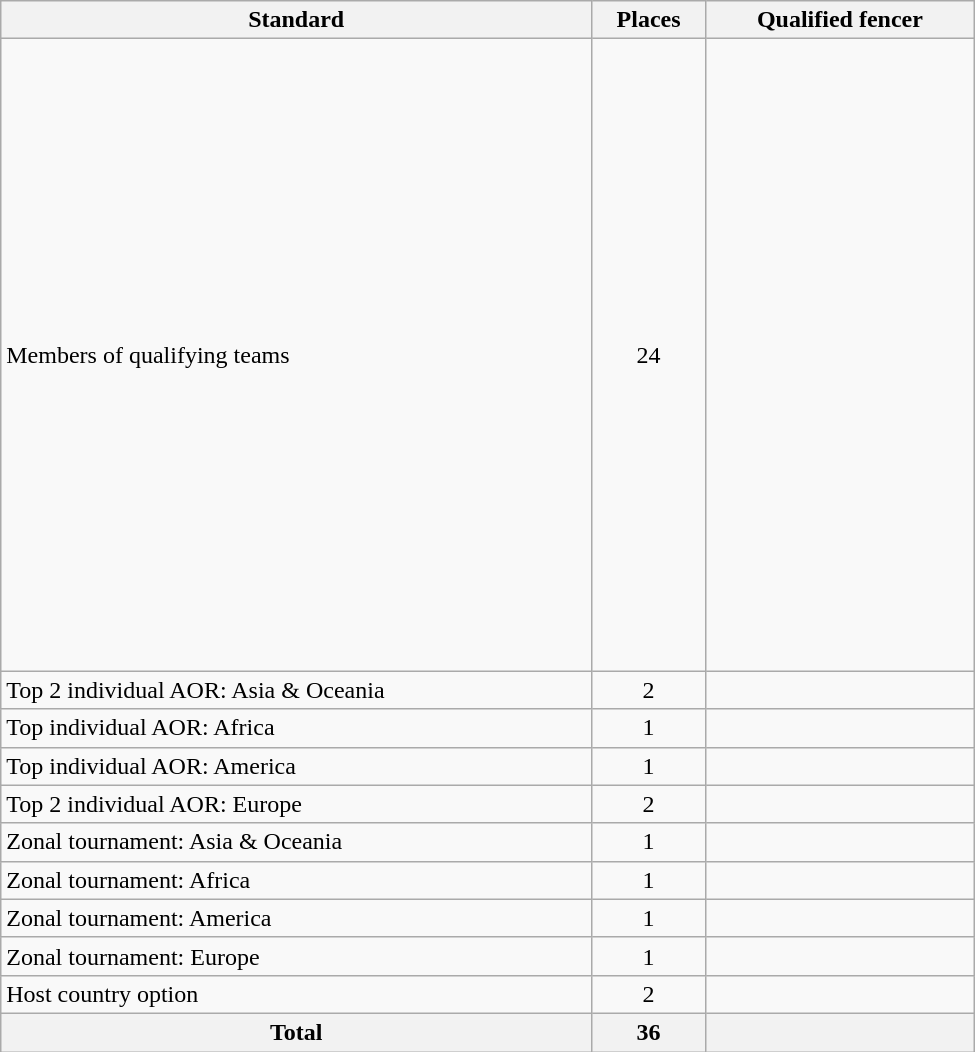<table class="wikitable" width=650>
<tr>
<th>Standard</th>
<th>Places</th>
<th>Qualified fencer</th>
</tr>
<tr>
<td>Members of qualifying teams</td>
<td align=center>24</td>
<td><br><br><br><br><br><br><br><br><br><br><br><br><br><br><br><br><br><br><br><br><br><br><br></td>
</tr>
<tr>
<td>Top 2 individual AOR: Asia & Oceania</td>
<td align=center>2</td>
<td><br></td>
</tr>
<tr>
<td>Top individual AOR: Africa</td>
<td align=center>1</td>
<td></td>
</tr>
<tr>
<td>Top individual AOR: America</td>
<td align=center>1</td>
<td></td>
</tr>
<tr>
<td>Top 2 individual AOR: Europe</td>
<td align=center>2</td>
<td><br></td>
</tr>
<tr>
<td>Zonal tournament: Asia & Oceania</td>
<td align=center>1</td>
<td></td>
</tr>
<tr>
<td>Zonal tournament: Africa</td>
<td align=center>1</td>
<td></td>
</tr>
<tr>
<td>Zonal tournament: America</td>
<td align=center>1</td>
<td></td>
</tr>
<tr>
<td>Zonal tournament: Europe</td>
<td align=center>1</td>
<td></td>
</tr>
<tr>
<td>Host country option</td>
<td align=center>2</td>
<td><br></td>
</tr>
<tr>
<th>Total</th>
<th>36</th>
<th></th>
</tr>
</table>
